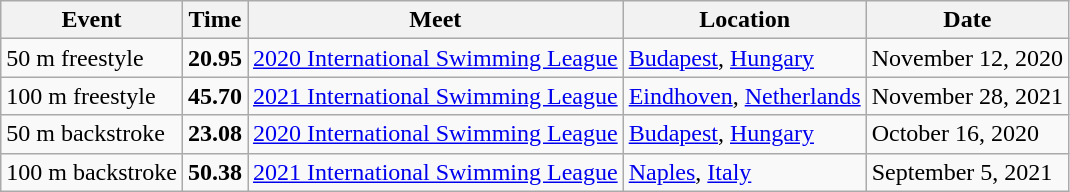<table class="wikitable">
<tr>
<th>Event</th>
<th>Time</th>
<th>Meet</th>
<th>Location</th>
<th>Date</th>
</tr>
<tr>
<td>50 m freestyle</td>
<td style="text-align:center;"><strong>20.95</strong></td>
<td><a href='#'>2020 International Swimming League</a></td>
<td><a href='#'>Budapest</a>, <a href='#'>Hungary</a></td>
<td>November 12, 2020</td>
</tr>
<tr>
<td>100 m freestyle</td>
<td style="text-align:center;"><strong>45.70</strong></td>
<td><a href='#'>2021 International Swimming League</a></td>
<td><a href='#'>Eindhoven</a>, <a href='#'>Netherlands</a></td>
<td>November 28, 2021</td>
</tr>
<tr>
<td>50 m backstroke</td>
<td style="text-align:center;"><strong>23.08</strong></td>
<td><a href='#'>2020 International Swimming League</a></td>
<td><a href='#'>Budapest</a>, <a href='#'>Hungary</a></td>
<td>October 16, 2020</td>
</tr>
<tr>
<td>100 m backstroke</td>
<td style="text-align:center;"><strong>50.38</strong></td>
<td><a href='#'>2021 International Swimming League</a></td>
<td><a href='#'>Naples</a>, <a href='#'>Italy</a></td>
<td>September 5, 2021</td>
</tr>
</table>
